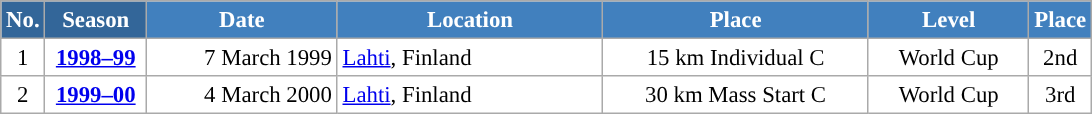<table class="wikitable sortable" style="font-size:95%; text-align:center; border:grey solid 1px; border-collapse:collapse; background:#ffffff;">
<tr style="background:#efefef;">
<th style="background-color:#369; color:white;">No.</th>
<th style="background-color:#369; color:white;">Season</th>
<th style="background-color:#4180be; color:white; width:120px;">Date</th>
<th style="background-color:#4180be; color:white; width:170px;">Location</th>
<th style="background-color:#4180be; color:white; width:170px;">Place</th>
<th style="background-color:#4180be; color:white; width:100px;">Level</th>
<th style="background-color:#4180be; color:white;">Place</th>
</tr>
<tr>
<td align=center>1</td>
<td rowspan=1 align=center><strong> <a href='#'>1998–99</a> </strong></td>
<td align=right>7 March 1999</td>
<td align=left> <a href='#'>Lahti</a>, Finland</td>
<td>15 km Individual C</td>
<td>World Cup</td>
<td>2nd</td>
</tr>
<tr>
<td align=center>2</td>
<td rowspan=1 align=center><strong> <a href='#'>1999–00</a> </strong></td>
<td align=right>4 March 2000</td>
<td align=left> <a href='#'>Lahti</a>, Finland</td>
<td>30 km Mass Start C</td>
<td>World Cup</td>
<td>3rd</td>
</tr>
</table>
